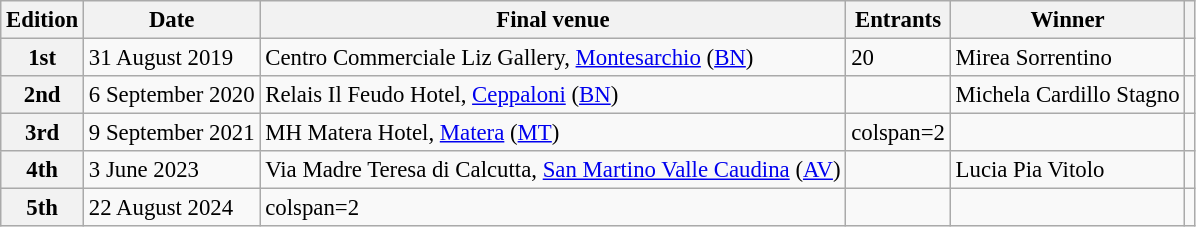<table class="wikitable defaultcenter col2left col3left col5left" style="font-size:95%;">
<tr>
<th>Edition</th>
<th>Date</th>
<th>Final venue</th>
<th>Entrants</th>
<th>Winner</th>
<th></th>
</tr>
<tr>
<th>1st</th>
<td>31 August 2019</td>
<td>Centro Commerciale Liz Gallery, <a href='#'>Montesarchio</a> (<a href='#'>BN</a>)</td>
<td>20</td>
<td>Mirea Sorrentino</td>
<td></td>
</tr>
<tr>
<th>2nd</th>
<td>6 September 2020</td>
<td>Relais Il Feudo Hotel, <a href='#'>Ceppaloni</a> (<a href='#'>BN</a>)</td>
<td></td>
<td>Michela Cardillo Stagno</td>
<td></td>
</tr>
<tr>
<th>3rd</th>
<td>9 September 2021</td>
<td>MH Matera Hotel, <a href='#'>Matera</a> (<a href='#'>MT</a>)</td>
<td>colspan=2 </td>
<td></td>
</tr>
<tr>
<th>4th</th>
<td>3 June 2023</td>
<td>Via Madre Teresa di Calcutta, <a href='#'>San Martino Valle Caudina</a> (<a href='#'>AV</a>)</td>
<td><em></em></td>
<td>Lucia Pia Vitolo</td>
<td></td>
</tr>
<tr>
<th>5th</th>
<td>22 August 2024</td>
<td>colspan=2 </td>
<td></td>
<td></td>
</tr>
</table>
